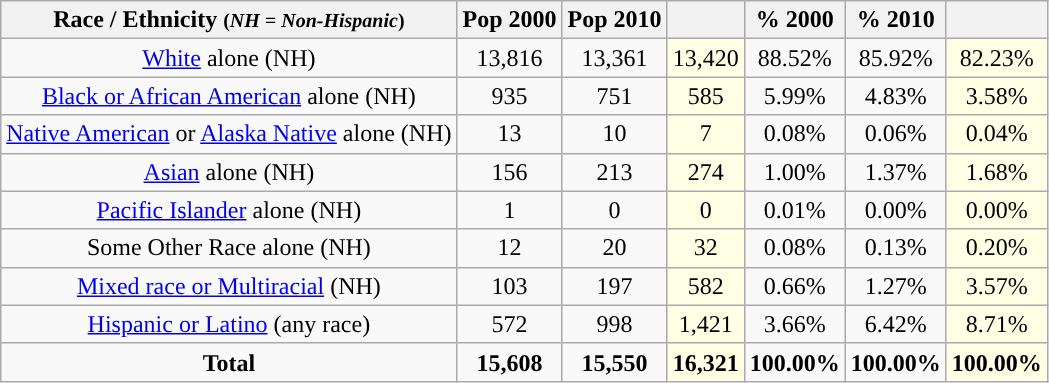<table class="wikitable" style="text-align:center;">
<tr>
<th>Race / Ethnicity <small>(<em>NH = Non-Hispanic</em>)</small></th>
<th>Pop 2000</th>
<th>Pop 2010</th>
<th></th>
<th>% 2000</th>
<th>% 2010</th>
<th></th>
</tr>
<tr>
<td><a href='#'>White</a> alone (NH)</td>
<td>13,816</td>
<td>13,361</td>
<td style='background: #ffffe6;'>13,420</td>
<td>88.52%</td>
<td>85.92%</td>
<td style='background: #ffffe6;'>82.23%</td>
</tr>
<tr>
<td><a href='#'>Black or African American</a> alone (NH)</td>
<td>935</td>
<td>751</td>
<td style='background: #ffffe6;'>585</td>
<td>5.99%</td>
<td>4.83%</td>
<td style='background: #ffffe6;'>3.58%</td>
</tr>
<tr>
<td><a href='#'>Native American</a> or <a href='#'>Alaska Native</a> alone (NH)</td>
<td>13</td>
<td>10</td>
<td style='background: #ffffe6;'>7</td>
<td>0.08%</td>
<td>0.06%</td>
<td style='background: #ffffe6;'>0.04%</td>
</tr>
<tr>
<td><a href='#'>Asian</a> alone (NH)</td>
<td>156</td>
<td>213</td>
<td style='background: #ffffe6;'>274</td>
<td>1.00%</td>
<td>1.37%</td>
<td style='background: #ffffe6;'>1.68%</td>
</tr>
<tr>
<td><a href='#'>Pacific Islander</a> alone (NH)</td>
<td>1</td>
<td>0</td>
<td style='background: #ffffe6;'>0</td>
<td>0.01%</td>
<td>0.00%</td>
<td style='background: #ffffe6;'>0.00%</td>
</tr>
<tr>
<td>Some Other Race alone (NH)</td>
<td>12</td>
<td>20</td>
<td style='background: #ffffe6;'>32</td>
<td>0.08%</td>
<td>0.13%</td>
<td style='background: #ffffe6;'>0.20%</td>
</tr>
<tr>
<td><a href='#'>Mixed race or Multiracial</a> (NH)</td>
<td>103</td>
<td>197</td>
<td style='background: #ffffe6;'>582</td>
<td>0.66%</td>
<td>1.27%</td>
<td style='background: #ffffe6;'>3.57%</td>
</tr>
<tr>
<td><a href='#'>Hispanic or Latino</a> (any race)</td>
<td>572</td>
<td>998</td>
<td style='background: #ffffe6;'>1,421</td>
<td>3.66%</td>
<td>6.42%</td>
<td style='background: #ffffe6;'>8.71%</td>
</tr>
<tr>
<td><strong>Total</strong></td>
<td><strong>15,608</strong></td>
<td><strong>15,550</strong></td>
<td style='background: #ffffe6;'><strong>16,321</strong></td>
<td><strong>100.00%</strong></td>
<td><strong>100.00%</strong></td>
<td style='background: #ffffe6;'><strong>100.00%</strong></td>
</tr>
</table>
